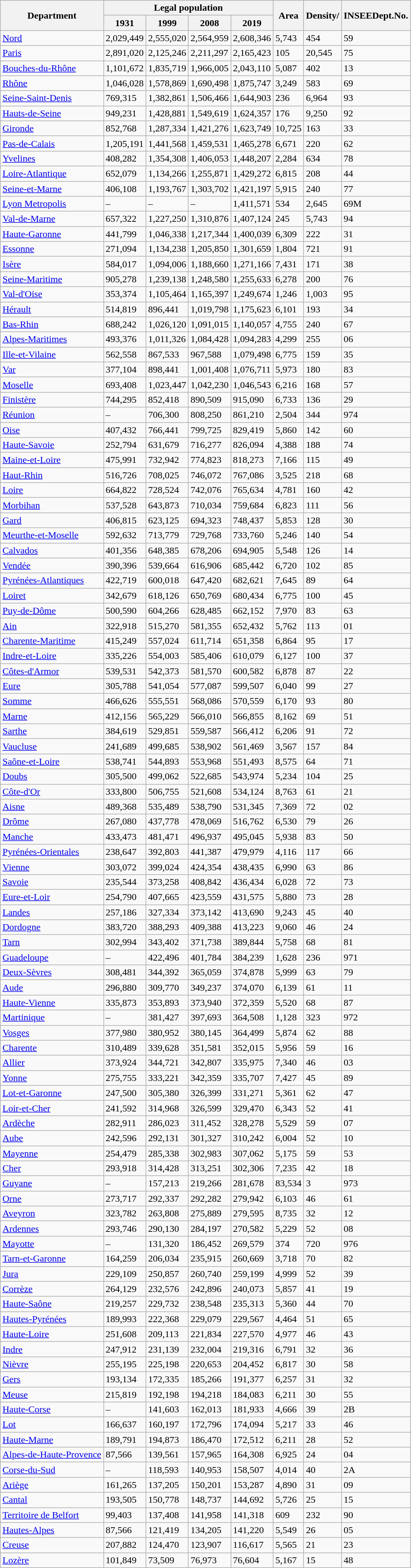<table class="wikitable sortable mw-datatable sort-under static-row-numbers sticky-header-multi col1left" >
<tr>
<th rowspan=2>Department</th>
<th colspan=4>Legal population</th>
<th rowspan=2>Area</th>
<th rowspan=2>Density/</th>
<th rowspan=2>INSEEDept.No.</th>
</tr>
<tr>
<th>1931</th>
<th>1999</th>
<th>2008</th>
<th>2019</th>
</tr>
<tr>
<td><a href='#'>Nord</a></td>
<td>2,029,449</td>
<td>2,555,020</td>
<td>2,564,959</td>
<td>2,608,346</td>
<td>5,743</td>
<td>454</td>
<td>59</td>
</tr>
<tr>
<td><a href='#'>Paris</a></td>
<td>2,891,020</td>
<td>2,125,246</td>
<td>2,211,297</td>
<td>2,165,423</td>
<td>105</td>
<td>20,545</td>
<td>75</td>
</tr>
<tr>
<td><a href='#'>Bouches-du-Rhône</a></td>
<td>1,101,672</td>
<td>1,835,719</td>
<td>1,966,005</td>
<td>2,043,110</td>
<td>5,087</td>
<td>402</td>
<td>13</td>
</tr>
<tr>
<td><a href='#'>Rhône</a></td>
<td>1,046,028</td>
<td>1,578,869</td>
<td>1,690,498</td>
<td>1,875,747</td>
<td>3,249</td>
<td>583</td>
<td>69</td>
</tr>
<tr>
<td><a href='#'>Seine-Saint-Denis</a></td>
<td>769,315</td>
<td>1,382,861</td>
<td>1,506,466</td>
<td>1,644,903</td>
<td>236</td>
<td>6,964</td>
<td>93</td>
</tr>
<tr>
<td><a href='#'>Hauts-de-Seine</a></td>
<td>949,231</td>
<td>1,428,881</td>
<td>1,549,619</td>
<td>1,624,357</td>
<td>176</td>
<td>9,250</td>
<td>92</td>
</tr>
<tr>
<td><a href='#'>Gironde</a></td>
<td>852,768</td>
<td>1,287,334</td>
<td>1,421,276</td>
<td>1,623,749</td>
<td>10,725</td>
<td>163</td>
<td>33</td>
</tr>
<tr>
<td><a href='#'>Pas-de-Calais</a></td>
<td>1,205,191</td>
<td>1,441,568</td>
<td>1,459,531</td>
<td>1,465,278</td>
<td>6,671</td>
<td>220</td>
<td>62</td>
</tr>
<tr>
<td><a href='#'>Yvelines</a></td>
<td>408,282</td>
<td>1,354,308</td>
<td>1,406,053</td>
<td>1,448,207</td>
<td>2,284</td>
<td>634</td>
<td>78</td>
</tr>
<tr>
<td><a href='#'>Loire-Atlantique</a></td>
<td>652,079</td>
<td>1,134,266</td>
<td>1,255,871</td>
<td>1,429,272</td>
<td>6,815</td>
<td>208</td>
<td>44</td>
</tr>
<tr>
<td><a href='#'>Seine-et-Marne</a></td>
<td>406,108</td>
<td>1,193,767</td>
<td>1,303,702</td>
<td>1,421,197</td>
<td>5,915</td>
<td>240</td>
<td>77</td>
</tr>
<tr>
<td><a href='#'>Lyon Metropolis</a></td>
<td>–</td>
<td>–</td>
<td>–</td>
<td>1,411,571</td>
<td>534</td>
<td>2,645</td>
<td>69M</td>
</tr>
<tr>
<td><a href='#'>Val-de-Marne</a></td>
<td>657,322</td>
<td>1,227,250</td>
<td>1,310,876</td>
<td>1,407,124</td>
<td>245</td>
<td>5,743</td>
<td>94</td>
</tr>
<tr>
<td><a href='#'>Haute-Garonne</a></td>
<td>441,799</td>
<td>1,046,338</td>
<td>1,217,344</td>
<td>1,400,039</td>
<td>6,309</td>
<td>222</td>
<td>31</td>
</tr>
<tr>
<td><a href='#'>Essonne</a></td>
<td>271,094</td>
<td>1,134,238</td>
<td>1,205,850</td>
<td>1,301,659</td>
<td>1,804</td>
<td>721</td>
<td>91</td>
</tr>
<tr>
<td><a href='#'>Isère</a></td>
<td>584,017</td>
<td>1,094,006</td>
<td>1,188,660</td>
<td>1,271,166</td>
<td>7,431</td>
<td>171</td>
<td>38</td>
</tr>
<tr>
<td><a href='#'>Seine-Maritime</a></td>
<td>905,278</td>
<td>1,239,138</td>
<td>1,248,580</td>
<td>1,255,633</td>
<td>6,278</td>
<td>200</td>
<td>76</td>
</tr>
<tr>
<td><a href='#'>Val-d'Oise</a></td>
<td>353,374</td>
<td>1,105,464</td>
<td>1,165,397</td>
<td>1,249,674</td>
<td>1,246</td>
<td>1,003</td>
<td>95</td>
</tr>
<tr>
<td><a href='#'>Hérault</a></td>
<td>514,819</td>
<td>896,441</td>
<td>1,019,798</td>
<td>1,175,623</td>
<td>6,101</td>
<td>193</td>
<td>34</td>
</tr>
<tr>
<td><a href='#'>Bas-Rhin</a></td>
<td>688,242</td>
<td>1,026,120</td>
<td>1,091,015</td>
<td>1,140,057</td>
<td>4,755</td>
<td>240</td>
<td>67</td>
</tr>
<tr>
<td><a href='#'>Alpes-Maritimes</a></td>
<td>493,376</td>
<td>1,011,326</td>
<td>1,084,428</td>
<td>1,094,283</td>
<td>4,299</td>
<td>255</td>
<td>06</td>
</tr>
<tr>
<td><a href='#'>Ille-et-Vilaine</a></td>
<td>562,558</td>
<td>867,533</td>
<td>967,588</td>
<td>1,079,498</td>
<td>6,775</td>
<td>159</td>
<td>35</td>
</tr>
<tr>
<td><a href='#'>Var</a></td>
<td>377,104</td>
<td>898,441</td>
<td>1,001,408</td>
<td>1,076,711</td>
<td>5,973</td>
<td>180</td>
<td>83</td>
</tr>
<tr>
<td><a href='#'>Moselle</a></td>
<td>693,408</td>
<td>1,023,447</td>
<td>1,042,230</td>
<td>1,046,543</td>
<td>6,216</td>
<td>168</td>
<td>57</td>
</tr>
<tr>
<td><a href='#'>Finistère</a></td>
<td>744,295</td>
<td>852,418</td>
<td>890,509</td>
<td>915,090</td>
<td>6,733</td>
<td>136</td>
<td>29</td>
</tr>
<tr>
<td><a href='#'>Réunion</a></td>
<td>–</td>
<td>706,300</td>
<td>808,250</td>
<td>861,210</td>
<td>2,504</td>
<td>344</td>
<td>974</td>
</tr>
<tr>
<td><a href='#'>Oise</a></td>
<td>407,432</td>
<td>766,441</td>
<td>799,725</td>
<td>829,419</td>
<td>5,860</td>
<td>142</td>
<td>60</td>
</tr>
<tr>
<td><a href='#'>Haute-Savoie</a></td>
<td>252,794</td>
<td>631,679</td>
<td>716,277</td>
<td>826,094</td>
<td>4,388</td>
<td>188</td>
<td>74</td>
</tr>
<tr>
<td><a href='#'>Maine-et-Loire</a></td>
<td>475,991</td>
<td>732,942</td>
<td>774,823</td>
<td>818,273</td>
<td>7,166</td>
<td>115</td>
<td>49</td>
</tr>
<tr>
<td><a href='#'>Haut-Rhin</a></td>
<td>516,726</td>
<td>708,025</td>
<td>746,072</td>
<td>767,086</td>
<td>3,525</td>
<td>218</td>
<td>68</td>
</tr>
<tr>
<td><a href='#'>Loire</a></td>
<td>664,822</td>
<td>728,524</td>
<td>742,076</td>
<td>765,634</td>
<td>4,781</td>
<td>160</td>
<td>42</td>
</tr>
<tr>
<td><a href='#'>Morbihan</a></td>
<td>537,528</td>
<td>643,873</td>
<td>710,034</td>
<td>759,684</td>
<td>6,823</td>
<td>111</td>
<td>56</td>
</tr>
<tr>
<td><a href='#'>Gard</a></td>
<td>406,815</td>
<td>623,125</td>
<td>694,323</td>
<td>748,437</td>
<td>5,853</td>
<td>128</td>
<td>30</td>
</tr>
<tr>
<td><a href='#'>Meurthe-et-Moselle</a></td>
<td>592,632</td>
<td>713,779</td>
<td>729,768</td>
<td>733,760</td>
<td>5,246</td>
<td>140</td>
<td>54</td>
</tr>
<tr>
<td><a href='#'>Calvados</a></td>
<td>401,356</td>
<td>648,385</td>
<td>678,206</td>
<td>694,905</td>
<td>5,548</td>
<td>126</td>
<td>14</td>
</tr>
<tr>
<td><a href='#'>Vendée</a></td>
<td>390,396</td>
<td>539,664</td>
<td>616,906</td>
<td>685,442</td>
<td>6,720</td>
<td>102</td>
<td>85</td>
</tr>
<tr>
<td><a href='#'>Pyrénées-Atlantiques</a></td>
<td>422,719</td>
<td>600,018</td>
<td>647,420</td>
<td>682,621</td>
<td>7,645</td>
<td>89</td>
<td>64</td>
</tr>
<tr>
<td><a href='#'>Loiret</a></td>
<td>342,679</td>
<td>618,126</td>
<td>650,769</td>
<td>680,434</td>
<td>6,775</td>
<td>100</td>
<td>45</td>
</tr>
<tr>
<td><a href='#'>Puy-de-Dôme</a></td>
<td>500,590</td>
<td>604,266</td>
<td>628,485</td>
<td>662,152</td>
<td>7,970</td>
<td>83</td>
<td>63</td>
</tr>
<tr>
<td><a href='#'>Ain</a></td>
<td>322,918</td>
<td>515,270</td>
<td>581,355</td>
<td>652,432</td>
<td>5,762</td>
<td>113</td>
<td>01</td>
</tr>
<tr>
<td><a href='#'>Charente-Maritime</a></td>
<td>415,249</td>
<td>557,024</td>
<td>611,714</td>
<td>651,358</td>
<td>6,864</td>
<td>95</td>
<td>17</td>
</tr>
<tr>
<td><a href='#'>Indre-et-Loire</a></td>
<td>335,226</td>
<td>554,003</td>
<td>585,406</td>
<td>610,079</td>
<td>6,127</td>
<td>100</td>
<td>37</td>
</tr>
<tr>
<td><a href='#'>Côtes-d'Armor</a></td>
<td>539,531</td>
<td>542,373</td>
<td>581,570</td>
<td>600,582</td>
<td>6,878</td>
<td>87</td>
<td>22</td>
</tr>
<tr>
<td><a href='#'>Eure</a></td>
<td>305,788</td>
<td>541,054</td>
<td>577,087</td>
<td>599,507</td>
<td>6,040</td>
<td>99</td>
<td>27</td>
</tr>
<tr>
<td><a href='#'>Somme</a></td>
<td>466,626</td>
<td>555,551</td>
<td>568,086</td>
<td>570,559</td>
<td>6,170</td>
<td>93</td>
<td>80</td>
</tr>
<tr>
<td><a href='#'>Marne</a></td>
<td>412,156</td>
<td>565,229</td>
<td>566,010</td>
<td>566,855</td>
<td>8,162</td>
<td>69</td>
<td>51</td>
</tr>
<tr>
<td><a href='#'>Sarthe</a></td>
<td>384,619</td>
<td>529,851</td>
<td>559,587</td>
<td>566,412</td>
<td>6,206</td>
<td>91</td>
<td>72</td>
</tr>
<tr>
<td><a href='#'>Vaucluse</a></td>
<td>241,689</td>
<td>499,685</td>
<td>538,902</td>
<td>561,469</td>
<td>3,567</td>
<td>157</td>
<td>84</td>
</tr>
<tr>
<td><a href='#'>Saône-et-Loire</a></td>
<td>538,741</td>
<td>544,893</td>
<td>553,968</td>
<td>551,493</td>
<td>8,575</td>
<td>64</td>
<td>71</td>
</tr>
<tr>
<td><a href='#'>Doubs</a></td>
<td>305,500</td>
<td>499,062</td>
<td>522,685</td>
<td>543,974</td>
<td>5,234</td>
<td>104</td>
<td>25</td>
</tr>
<tr>
<td><a href='#'>Côte-d'Or</a></td>
<td>333,800</td>
<td>506,755</td>
<td>521,608</td>
<td>534,124</td>
<td>8,763</td>
<td>61</td>
<td>21</td>
</tr>
<tr>
<td><a href='#'>Aisne</a></td>
<td>489,368</td>
<td>535,489</td>
<td>538,790</td>
<td>531,345</td>
<td>7,369</td>
<td>72</td>
<td>02</td>
</tr>
<tr>
<td><a href='#'>Drôme</a></td>
<td>267,080</td>
<td>437,778</td>
<td>478,069</td>
<td>516,762</td>
<td>6,530</td>
<td>79</td>
<td>26</td>
</tr>
<tr>
<td><a href='#'>Manche</a></td>
<td>433,473</td>
<td>481,471</td>
<td>496,937</td>
<td>495,045</td>
<td>5,938</td>
<td>83</td>
<td>50</td>
</tr>
<tr>
<td><a href='#'>Pyrénées-Orientales</a></td>
<td>238,647</td>
<td>392,803</td>
<td>441,387</td>
<td>479,979</td>
<td>4,116</td>
<td>117</td>
<td>66</td>
</tr>
<tr>
<td><a href='#'>Vienne</a></td>
<td>303,072</td>
<td>399,024</td>
<td>424,354</td>
<td>438,435</td>
<td>6,990</td>
<td>63</td>
<td>86</td>
</tr>
<tr>
<td><a href='#'>Savoie</a></td>
<td>235,544</td>
<td>373,258</td>
<td>408,842</td>
<td>436,434</td>
<td>6,028</td>
<td>72</td>
<td>73</td>
</tr>
<tr>
<td><a href='#'>Eure-et-Loir</a></td>
<td>254,790</td>
<td>407,665</td>
<td>423,559</td>
<td>431,575</td>
<td>5,880</td>
<td>73</td>
<td>28</td>
</tr>
<tr>
<td><a href='#'>Landes</a></td>
<td>257,186</td>
<td>327,334</td>
<td>373,142</td>
<td>413,690</td>
<td>9,243</td>
<td>45</td>
<td>40</td>
</tr>
<tr>
<td><a href='#'>Dordogne</a></td>
<td>383,720</td>
<td>388,293</td>
<td>409,388</td>
<td>413,223</td>
<td>9,060</td>
<td>46</td>
<td>24</td>
</tr>
<tr>
<td><a href='#'>Tarn</a></td>
<td>302,994</td>
<td>343,402</td>
<td>371,738</td>
<td>389,844</td>
<td>5,758</td>
<td>68</td>
<td>81</td>
</tr>
<tr>
<td><a href='#'>Guadeloupe</a></td>
<td>–</td>
<td>422,496</td>
<td>401,784</td>
<td>384,239</td>
<td>1,628</td>
<td>236</td>
<td>971</td>
</tr>
<tr>
<td><a href='#'>Deux-Sèvres</a></td>
<td>308,481</td>
<td>344,392</td>
<td>365,059</td>
<td>374,878</td>
<td>5,999</td>
<td>63</td>
<td>79</td>
</tr>
<tr>
<td><a href='#'>Aude</a></td>
<td>296,880</td>
<td>309,770</td>
<td>349,237</td>
<td>374,070</td>
<td>6,139</td>
<td>61</td>
<td>11</td>
</tr>
<tr>
<td><a href='#'>Haute-Vienne</a></td>
<td>335,873</td>
<td>353,893</td>
<td>373,940</td>
<td>372,359</td>
<td>5,520</td>
<td>68</td>
<td>87</td>
</tr>
<tr>
<td><a href='#'>Martinique</a></td>
<td>–</td>
<td>381,427</td>
<td>397,693</td>
<td>364,508</td>
<td>1,128</td>
<td>323</td>
<td>972</td>
</tr>
<tr>
<td><a href='#'>Vosges</a></td>
<td>377,980</td>
<td>380,952</td>
<td>380,145</td>
<td>364,499</td>
<td>5,874</td>
<td>62</td>
<td>88</td>
</tr>
<tr>
<td><a href='#'>Charente</a></td>
<td>310,489</td>
<td>339,628</td>
<td>351,581</td>
<td>352,015</td>
<td>5,956</td>
<td>59</td>
<td>16</td>
</tr>
<tr>
<td><a href='#'>Allier</a></td>
<td>373,924</td>
<td>344,721</td>
<td>342,807</td>
<td>335,975</td>
<td>7,340</td>
<td>46</td>
<td>03</td>
</tr>
<tr>
<td><a href='#'>Yonne</a></td>
<td>275,755</td>
<td>333,221</td>
<td>342,359</td>
<td>335,707</td>
<td>7,427</td>
<td>45</td>
<td>89</td>
</tr>
<tr>
<td><a href='#'>Lot-et-Garonne</a></td>
<td>247,500</td>
<td>305,380</td>
<td>326,399</td>
<td>331,271</td>
<td>5,361</td>
<td>62</td>
<td>47</td>
</tr>
<tr>
<td><a href='#'>Loir-et-Cher</a></td>
<td>241,592</td>
<td>314,968</td>
<td>326,599</td>
<td>329,470</td>
<td>6,343</td>
<td>52</td>
<td>41</td>
</tr>
<tr>
<td><a href='#'>Ardèche</a></td>
<td>282,911</td>
<td>286,023</td>
<td>311,452</td>
<td>328,278</td>
<td>5,529</td>
<td>59</td>
<td>07</td>
</tr>
<tr>
<td><a href='#'>Aube</a></td>
<td>242,596</td>
<td>292,131</td>
<td>301,327</td>
<td>310,242</td>
<td>6,004</td>
<td>52</td>
<td>10</td>
</tr>
<tr>
<td><a href='#'>Mayenne</a></td>
<td>254,479</td>
<td>285,338</td>
<td>302,983</td>
<td>307,062</td>
<td>5,175</td>
<td>59</td>
<td>53</td>
</tr>
<tr>
<td><a href='#'>Cher</a></td>
<td>293,918</td>
<td>314,428</td>
<td>313,251</td>
<td>302,306</td>
<td>7,235</td>
<td>42</td>
<td>18</td>
</tr>
<tr>
<td><a href='#'>Guyane</a></td>
<td>–</td>
<td>157,213</td>
<td>219,266</td>
<td>281,678</td>
<td>83,534</td>
<td>3</td>
<td>973</td>
</tr>
<tr>
<td><a href='#'>Orne</a></td>
<td>273,717</td>
<td>292,337</td>
<td>292,282</td>
<td>279,942</td>
<td>6,103</td>
<td>46</td>
<td>61</td>
</tr>
<tr>
<td><a href='#'>Aveyron</a></td>
<td>323,782</td>
<td>263,808</td>
<td>275,889</td>
<td>279,595</td>
<td>8,735</td>
<td>32</td>
<td>12</td>
</tr>
<tr>
<td><a href='#'>Ardennes</a></td>
<td>293,746</td>
<td>290,130</td>
<td>284,197</td>
<td>270,582</td>
<td>5,229</td>
<td>52</td>
<td>08</td>
</tr>
<tr>
<td><a href='#'>Mayotte</a></td>
<td>–</td>
<td>131,320</td>
<td>186,452</td>
<td>269,579</td>
<td>374</td>
<td>720</td>
<td>976</td>
</tr>
<tr>
<td><a href='#'>Tarn-et-Garonne</a></td>
<td>164,259</td>
<td>206,034</td>
<td>235,915</td>
<td>260,669</td>
<td>3,718</td>
<td>70</td>
<td>82</td>
</tr>
<tr>
<td><a href='#'>Jura</a></td>
<td>229,109</td>
<td>250,857</td>
<td>260,740</td>
<td>259,199</td>
<td>4,999</td>
<td>52</td>
<td>39</td>
</tr>
<tr>
<td><a href='#'>Corrèze</a></td>
<td>264,129</td>
<td>232,576</td>
<td>242,896</td>
<td>240,073</td>
<td>5,857</td>
<td>41</td>
<td>19</td>
</tr>
<tr>
<td><a href='#'>Haute-Saône</a></td>
<td>219,257</td>
<td>229,732</td>
<td>238,548</td>
<td>235,313</td>
<td>5,360</td>
<td>44</td>
<td>70</td>
</tr>
<tr>
<td><a href='#'>Hautes-Pyrénées</a></td>
<td>189,993</td>
<td>222,368</td>
<td>229,079</td>
<td>229,567</td>
<td>4,464</td>
<td>51</td>
<td>65</td>
</tr>
<tr>
<td><a href='#'>Haute-Loire</a></td>
<td>251,608</td>
<td>209,113</td>
<td>221,834</td>
<td>227,570</td>
<td>4,977</td>
<td>46</td>
<td>43</td>
</tr>
<tr>
<td><a href='#'>Indre</a></td>
<td>247,912</td>
<td>231,139</td>
<td>232,004</td>
<td>219,316</td>
<td>6,791</td>
<td>32</td>
<td>36</td>
</tr>
<tr>
<td><a href='#'>Nièvre</a></td>
<td>255,195</td>
<td>225,198</td>
<td>220,653</td>
<td>204,452</td>
<td>6,817</td>
<td>30</td>
<td>58</td>
</tr>
<tr>
<td><a href='#'>Gers</a></td>
<td>193,134</td>
<td>172,335</td>
<td>185,266</td>
<td>191,377</td>
<td>6,257</td>
<td>31</td>
<td>32</td>
</tr>
<tr>
<td><a href='#'>Meuse</a></td>
<td>215,819</td>
<td>192,198</td>
<td>194,218</td>
<td>184,083</td>
<td>6,211</td>
<td>30</td>
<td>55</td>
</tr>
<tr>
<td><a href='#'>Haute-Corse</a></td>
<td>–</td>
<td>141,603</td>
<td>162,013</td>
<td>181,933</td>
<td>4,666</td>
<td>39</td>
<td>2B</td>
</tr>
<tr>
<td><a href='#'>Lot</a></td>
<td>166,637</td>
<td>160,197</td>
<td>172,796</td>
<td>174,094</td>
<td>5,217</td>
<td>33</td>
<td>46</td>
</tr>
<tr>
<td><a href='#'>Haute-Marne</a></td>
<td>189,791</td>
<td>194,873</td>
<td>186,470</td>
<td>172,512</td>
<td>6,211</td>
<td>28</td>
<td>52</td>
</tr>
<tr>
<td><a href='#'>Alpes-de-Haute-Provence</a></td>
<td>87,566</td>
<td>139,561</td>
<td>157,965</td>
<td>164,308</td>
<td>6,925</td>
<td>24</td>
<td>04</td>
</tr>
<tr>
<td><a href='#'>Corse-du-Sud</a></td>
<td>–</td>
<td>118,593</td>
<td>140,953</td>
<td>158,507</td>
<td>4,014</td>
<td>40</td>
<td>2A</td>
</tr>
<tr>
<td><a href='#'>Ariège</a></td>
<td>161,265</td>
<td>137,205</td>
<td>150,201</td>
<td>153,287</td>
<td>4,890</td>
<td>31</td>
<td>09</td>
</tr>
<tr>
<td><a href='#'>Cantal</a></td>
<td>193,505</td>
<td>150,778</td>
<td>148,737</td>
<td>144,692</td>
<td>5,726</td>
<td>25</td>
<td>15</td>
</tr>
<tr>
<td><a href='#'>Territoire de Belfort</a></td>
<td>99,403</td>
<td>137,408</td>
<td>141,958</td>
<td>141,318</td>
<td>609</td>
<td>232</td>
<td>90</td>
</tr>
<tr>
<td><a href='#'>Hautes-Alpes</a></td>
<td>87,566</td>
<td>121,419</td>
<td>134,205</td>
<td>141,220</td>
<td>5,549</td>
<td>26</td>
<td>05</td>
</tr>
<tr>
<td><a href='#'>Creuse</a></td>
<td>207,882</td>
<td>124,470</td>
<td>123,907</td>
<td>116,617</td>
<td>5,565</td>
<td>21</td>
<td>23</td>
</tr>
<tr>
<td><a href='#'>Lozère</a></td>
<td>101,849</td>
<td>73,509</td>
<td>76,973</td>
<td>76,604</td>
<td>5,167</td>
<td>15</td>
<td>48</td>
</tr>
</table>
